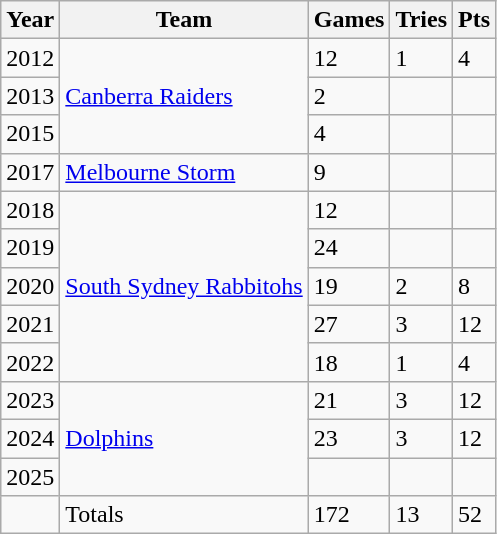<table class="wikitable">
<tr>
<th>Year</th>
<th>Team</th>
<th>Games</th>
<th>Tries</th>
<th>Pts</th>
</tr>
<tr>
<td>2012</td>
<td rowspan="3"> <a href='#'>Canberra Raiders</a></td>
<td>12</td>
<td>1</td>
<td>4</td>
</tr>
<tr>
<td>2013</td>
<td>2</td>
<td></td>
<td></td>
</tr>
<tr>
<td>2015</td>
<td>4</td>
<td></td>
<td></td>
</tr>
<tr>
<td>2017</td>
<td> <a href='#'>Melbourne Storm</a></td>
<td>9</td>
<td></td>
<td></td>
</tr>
<tr>
<td>2018</td>
<td rowspan="5"> <a href='#'>South Sydney Rabbitohs</a></td>
<td>12</td>
<td></td>
<td></td>
</tr>
<tr>
<td>2019</td>
<td>24</td>
<td></td>
<td></td>
</tr>
<tr>
<td>2020</td>
<td>19</td>
<td>2</td>
<td>8</td>
</tr>
<tr>
<td>2021</td>
<td>27</td>
<td>3</td>
<td>12</td>
</tr>
<tr>
<td>2022</td>
<td>18</td>
<td>1</td>
<td>4</td>
</tr>
<tr>
<td>2023</td>
<td rowspan="3"> <a href='#'>Dolphins</a></td>
<td>21</td>
<td>3</td>
<td>12</td>
</tr>
<tr>
<td>2024</td>
<td>23</td>
<td>3</td>
<td>12</td>
</tr>
<tr>
<td>2025</td>
<td></td>
<td></td>
<td></td>
</tr>
<tr>
<td></td>
<td>Totals</td>
<td>172</td>
<td>13</td>
<td>52</td>
</tr>
</table>
